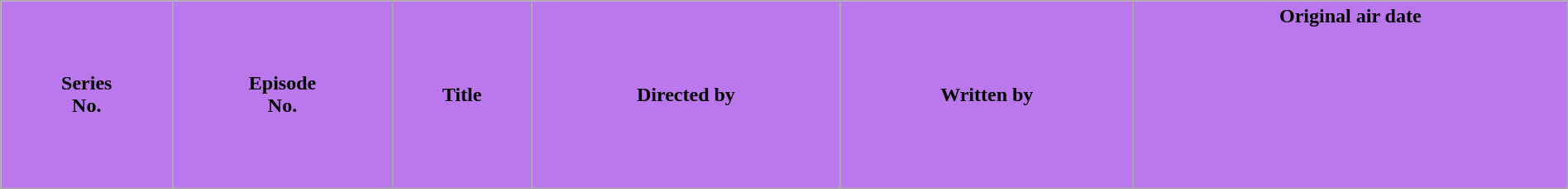<table class="wikitable plainrowheaders" width="100%">
<tr>
<th style="background-color: #BB78EC;">Series<br>No.</th>
<th style="background-color: #BB78EC;">Episode<br>No.</th>
<th style="background-color: #BB78EC;">Title</th>
<th style="background-color: #BB78EC;">Directed by</th>
<th style="background-color: #BB78EC;">Written by</th>
<th style="background-color: #BB78EC;">Original air date<br><br><br><br><br><br><br><br></th>
</tr>
</table>
